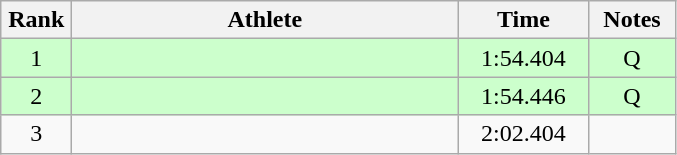<table class=wikitable style="text-align:center">
<tr>
<th width=40>Rank</th>
<th width=250>Athlete</th>
<th width=80>Time</th>
<th width=50>Notes</th>
</tr>
<tr bgcolor="ccffcc">
<td>1</td>
<td align=left></td>
<td>1:54.404</td>
<td>Q</td>
</tr>
<tr bgcolor="ccffcc">
<td>2</td>
<td align=left></td>
<td>1:54.446</td>
<td>Q</td>
</tr>
<tr>
<td>3</td>
<td align=left></td>
<td>2:02.404</td>
<td></td>
</tr>
</table>
